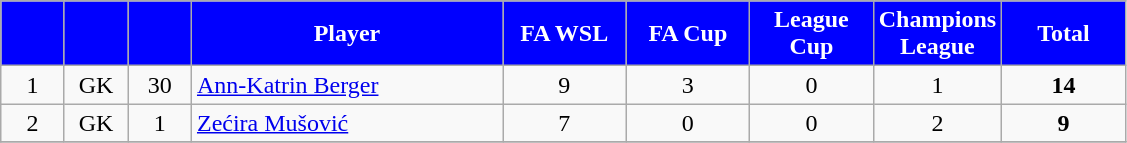<table class="wikitable" style="text-align:center;">
<tr>
<th style="background:#00f; color:white; width:35px;"></th>
<th style="background:#00f; color:white; width:35px;"></th>
<th style="background:#00f; color:white; width:35px;"></th>
<th style="background:#00f; color:white; width:200px;">Player</th>
<th style="background:#00f; color:white; width:75px;">FA WSL</th>
<th style="background:#00f; color:white; width:75px;">FA Cup</th>
<th style="background:#00f; color:white; width:75px;">League Cup</th>
<th style="background:#00f; color:white; width:75px;">Champions League</th>
<th style="background:#00f; color:white; width:75px;">Total</th>
</tr>
<tr>
<td>1</td>
<td>GK</td>
<td>30</td>
<td align="left"> <a href='#'>Ann-Katrin Berger</a></td>
<td>9</td>
<td>3</td>
<td>0</td>
<td>1</td>
<td><strong>14</strong></td>
</tr>
<tr>
<td>2</td>
<td>GK</td>
<td>1</td>
<td align="left"> <a href='#'>Zećira Mušović</a></td>
<td>7</td>
<td>0</td>
<td>0</td>
<td>2</td>
<td><strong>9</strong></td>
</tr>
<tr>
</tr>
</table>
